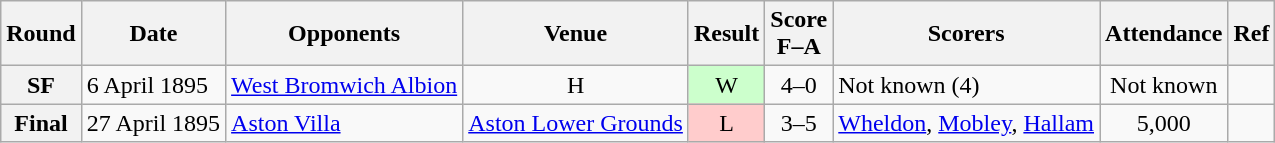<table class="wikitable" style=text-align:center>
<tr>
<th scope=col>Round</th>
<th scope=col>Date</th>
<th scope=col>Opponents</th>
<th scope=col>Venue</th>
<th scope=col>Result</th>
<th scope=col>Score<br>F–A</th>
<th scope=col>Scorers</th>
<th scope=col>Attendance</th>
<th scope=col>Ref</th>
</tr>
<tr>
<th scope=row>SF</th>
<td style=text-align:left>6 April 1895</td>
<td style=text-align:left><a href='#'>West Bromwich Albion</a></td>
<td>H</td>
<td style=background:#cfc>W</td>
<td>4–0</td>
<td style=text-align:left>Not known (4)</td>
<td>Not known</td>
<td></td>
</tr>
<tr>
<th scope=row>Final</th>
<td style=text-align:left>27 April 1895</td>
<td style=text-align:left><a href='#'>Aston Villa</a></td>
<td><a href='#'>Aston Lower Grounds</a></td>
<td style=background:#fcc>L</td>
<td>3–5</td>
<td style=text-align:left><a href='#'>Wheldon</a>, <a href='#'>Mobley</a>, <a href='#'>Hallam</a></td>
<td>5,000</td>
<td></td>
</tr>
</table>
